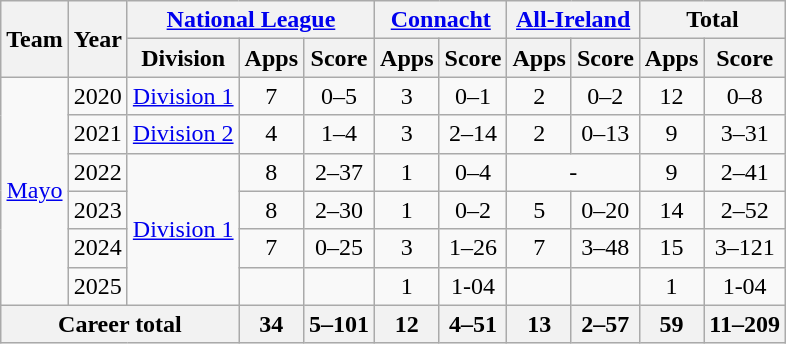<table class="wikitable" style="text-align:center">
<tr>
<th rowspan="2">Team</th>
<th rowspan="2">Year</th>
<th colspan="3"><a href='#'>National League</a></th>
<th colspan="2"><a href='#'>Connacht</a></th>
<th colspan="2"><a href='#'>All-Ireland</a></th>
<th colspan="2">Total</th>
</tr>
<tr>
<th>Division</th>
<th>Apps</th>
<th>Score</th>
<th>Apps</th>
<th>Score</th>
<th>Apps</th>
<th>Score</th>
<th>Apps</th>
<th>Score</th>
</tr>
<tr>
<td rowspan="6"><a href='#'>Mayo</a></td>
<td>2020</td>
<td><a href='#'>Division 1</a></td>
<td>7</td>
<td>0–5</td>
<td>3</td>
<td>0–1</td>
<td>2</td>
<td>0–2</td>
<td>12</td>
<td>0–8</td>
</tr>
<tr>
<td>2021</td>
<td rowspan="1"><a href='#'>Division 2</a></td>
<td>4</td>
<td>1–4</td>
<td>3</td>
<td>2–14</td>
<td>2</td>
<td>0–13</td>
<td>9</td>
<td>3–31</td>
</tr>
<tr>
<td>2022</td>
<td rowspan="4"><a href='#'>Division 1</a></td>
<td>8</td>
<td>2–37</td>
<td>1</td>
<td>0–4</td>
<td colspan="2">-</td>
<td>9</td>
<td>2–41</td>
</tr>
<tr>
<td>2023</td>
<td>8</td>
<td>2–30</td>
<td>1</td>
<td>0–2</td>
<td>5</td>
<td>0–20</td>
<td>14</td>
<td>2–52</td>
</tr>
<tr>
<td>2024</td>
<td>7</td>
<td>0–25</td>
<td>3</td>
<td>1–26</td>
<td>7</td>
<td>3–48</td>
<td>15</td>
<td>3–121</td>
</tr>
<tr>
<td>2025</td>
<td></td>
<td></td>
<td>1</td>
<td>1-04</td>
<td></td>
<td></td>
<td>1</td>
<td>1-04</td>
</tr>
<tr>
<th colspan="3">Career total</th>
<th>34</th>
<th>5–101</th>
<th>12</th>
<th>4–51</th>
<th>13</th>
<th>2–57</th>
<th>59</th>
<th>11–209</th>
</tr>
</table>
